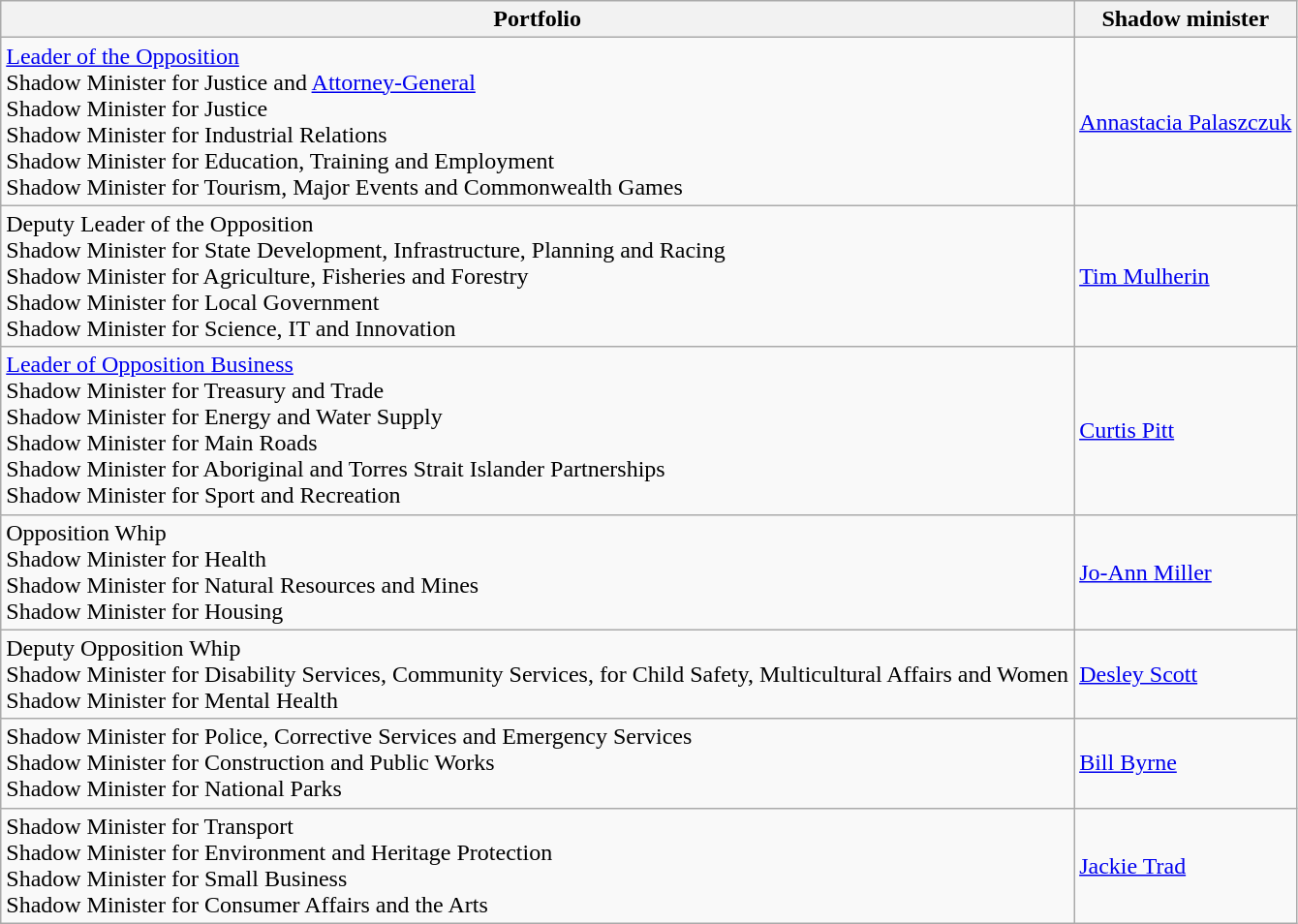<table class=wikitable>
<tr>
<th>Portfolio</th>
<th>Shadow minister</th>
</tr>
<tr>
<td><a href='#'>Leader of the Opposition</a><br>Shadow Minister for Justice and <a href='#'>Attorney-General</a><br>Shadow Minister for Justice<br>Shadow Minister for Industrial Relations<br>Shadow Minister for Education, Training and Employment<br>Shadow Minister for Tourism, Major Events and Commonwealth Games</td>
<td><a href='#'>Annastacia Palaszczuk</a></td>
</tr>
<tr>
<td>Deputy Leader of the Opposition<br>Shadow Minister for State Development, Infrastructure, Planning and Racing<br>Shadow Minister for Agriculture, Fisheries and Forestry<br>Shadow Minister for Local Government<br>Shadow Minister for Science, IT and Innovation</td>
<td><a href='#'>Tim Mulherin</a></td>
</tr>
<tr>
<td><a href='#'>Leader of Opposition Business</a><br>Shadow Minister for Treasury and Trade<br>Shadow Minister for Energy and Water Supply<br>Shadow Minister for Main Roads<br>Shadow Minister for Aboriginal and Torres Strait Islander Partnerships<br>Shadow Minister for Sport and Recreation</td>
<td><a href='#'>Curtis Pitt</a></td>
</tr>
<tr>
<td>Opposition Whip<br>Shadow Minister for Health<br>Shadow Minister for Natural Resources and Mines<br>Shadow Minister for Housing</td>
<td><a href='#'>Jo-Ann Miller</a></td>
</tr>
<tr>
<td>Deputy Opposition Whip<br>Shadow Minister for Disability Services, Community Services, for Child Safety, Multicultural Affairs and Women<br>Shadow Minister for Mental Health</td>
<td><a href='#'>Desley Scott</a></td>
</tr>
<tr>
<td>Shadow Minister for Police, Corrective Services and Emergency Services<br>Shadow Minister for Construction and Public Works<br>Shadow Minister for National Parks</td>
<td><a href='#'>Bill Byrne</a></td>
</tr>
<tr>
<td>Shadow Minister for Transport<br>Shadow Minister for Environment and Heritage Protection<br>Shadow Minister for Small Business<br>Shadow Minister for Consumer Affairs and the Arts</td>
<td><a href='#'>Jackie Trad</a></td>
</tr>
</table>
